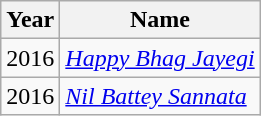<table class="wikitable sortable">
<tr>
<th>Year</th>
<th>Name</th>
</tr>
<tr>
<td>2016</td>
<td><em><a href='#'>Happy Bhag Jayegi</a></em></td>
</tr>
<tr>
<td>2016</td>
<td><em><a href='#'>Nil Battey Sannata</a></em></td>
</tr>
</table>
